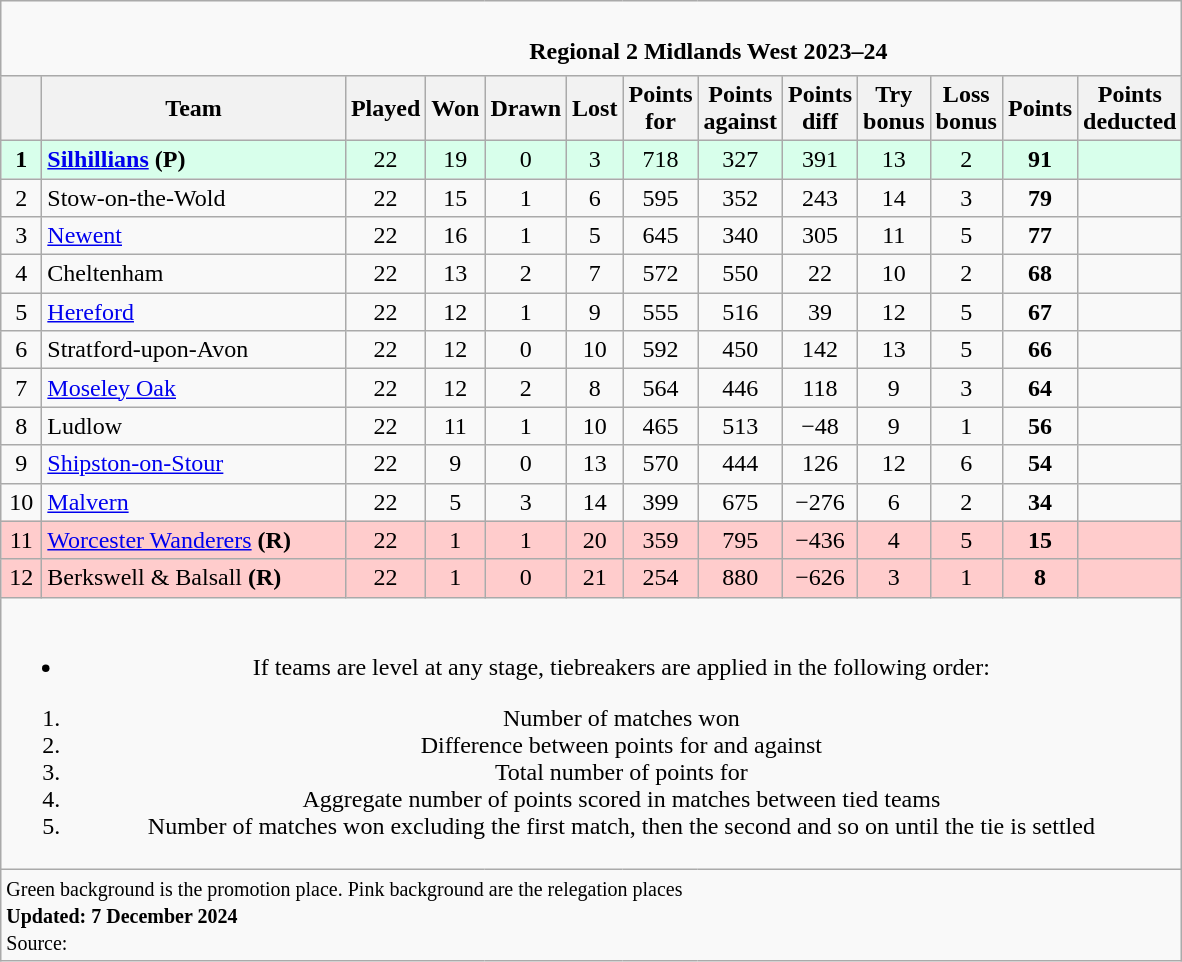<table class="wikitable" style="text-align: center;">
<tr>
<td colspan="15" cellpadding="0" cellspacing="0"><br><table border="0" width="100%" cellpadding="0" cellspacing="0">
<tr>
<td width=20% style="border:0px"></td>
<td style="border:0px"><strong>Regional 2 Midlands West 2023–24</strong></td>
</tr>
</table>
</td>
</tr>
<tr>
<th bgcolor="#efefef" width="20"></th>
<th bgcolor="#efefef" width="195">Team</th>
<th bgcolor="#efefef" width="20">Played</th>
<th bgcolor="#efefef" width="20">Won</th>
<th bgcolor="#efefef" width="20">Drawn</th>
<th bgcolor="#efefef" width="20">Lost</th>
<th bgcolor="#efefef" width="25">Points for</th>
<th bgcolor="#efefef" width="20">Points against</th>
<th bgcolor="#efefef" width="20">Points diff</th>
<th bgcolor="#efefef" width="20">Try bonus</th>
<th bgcolor="#efefef" width="20">Loss bonus</th>
<th bgcolor="#efefef" width="20">Points</th>
<th bgcolor="#efefef" width="20">Points deducted</th>
</tr>
<tr bgcolor=#d8ffeb align=center>
<td><strong>1</strong></td>
<td style="text-align:left;"><strong><a href='#'>Silhillians</a></strong> <strong>(P)</strong></td>
<td>22</td>
<td>19</td>
<td>0</td>
<td>3</td>
<td>718</td>
<td>327</td>
<td>391</td>
<td>13</td>
<td>2</td>
<td><strong>91</strong></td>
<td></td>
</tr>
<tr>
<td>2</td>
<td style="text-align:left;">Stow-on-the-Wold</td>
<td>22</td>
<td>15</td>
<td>1</td>
<td>6</td>
<td>595</td>
<td>352</td>
<td>243</td>
<td>14</td>
<td>3</td>
<td><strong>79</strong></td>
<td></td>
</tr>
<tr>
<td>3</td>
<td style="text-align:left;"><a href='#'>Newent</a></td>
<td>22</td>
<td>16</td>
<td>1</td>
<td>5</td>
<td>645</td>
<td>340</td>
<td>305</td>
<td>11</td>
<td>5</td>
<td><strong>77</strong></td>
<td></td>
</tr>
<tr>
<td>4</td>
<td style="text-align:left;">Cheltenham</td>
<td>22</td>
<td>13</td>
<td>2</td>
<td>7</td>
<td>572</td>
<td>550</td>
<td>22</td>
<td>10</td>
<td>2</td>
<td><strong>68</strong></td>
<td></td>
</tr>
<tr>
<td>5</td>
<td style="text-align:left;"><a href='#'>Hereford</a></td>
<td>22</td>
<td>12</td>
<td>1</td>
<td>9</td>
<td>555</td>
<td>516</td>
<td>39</td>
<td>12</td>
<td>5</td>
<td><strong>67</strong></td>
<td></td>
</tr>
<tr>
<td>6</td>
<td style="text-align:left;">Stratford-upon-Avon</td>
<td>22</td>
<td>12</td>
<td>0</td>
<td>10</td>
<td>592</td>
<td>450</td>
<td>142</td>
<td>13</td>
<td>5</td>
<td><strong>66</strong></td>
<td></td>
</tr>
<tr>
<td>7</td>
<td style="text-align:left;"><a href='#'>Moseley Oak</a></td>
<td>22</td>
<td>12</td>
<td>2</td>
<td>8</td>
<td>564</td>
<td>446</td>
<td>118</td>
<td>9</td>
<td>3</td>
<td><strong>64</strong></td>
<td></td>
</tr>
<tr>
<td>8</td>
<td style="text-align:left;">Ludlow</td>
<td>22</td>
<td>11</td>
<td>1</td>
<td>10</td>
<td>465</td>
<td>513</td>
<td>−48</td>
<td>9</td>
<td>1</td>
<td><strong>56</strong></td>
<td></td>
</tr>
<tr>
<td>9</td>
<td style="text-align:left;"><a href='#'>Shipston-on-Stour</a></td>
<td>22</td>
<td>9</td>
<td>0</td>
<td>13</td>
<td>570</td>
<td>444</td>
<td>126</td>
<td>12</td>
<td>6</td>
<td><strong>54</strong></td>
<td></td>
</tr>
<tr>
<td>10</td>
<td style="text-align:left;"><a href='#'>Malvern</a></td>
<td>22</td>
<td>5</td>
<td>3</td>
<td>14</td>
<td>399</td>
<td>675</td>
<td>−276</td>
<td>6</td>
<td>2</td>
<td><strong>34</strong></td>
<td></td>
</tr>
<tr style="background-color:#ffcccc;">
<td>11</td>
<td style="text-align:left;"><a href='#'>Worcester Wanderers</a> <strong>(R)</strong></td>
<td>22</td>
<td>1</td>
<td>1</td>
<td>20</td>
<td>359</td>
<td>795</td>
<td>−436</td>
<td>4</td>
<td>5</td>
<td><strong>15</strong></td>
<td></td>
</tr>
<tr style="background-color:#ffcccc;">
<td>12</td>
<td style="text-align:left;">Berkswell & Balsall <strong>(R)</strong></td>
<td>22</td>
<td>1</td>
<td>0</td>
<td>21</td>
<td>254</td>
<td>880</td>
<td>−626</td>
<td>3</td>
<td>1</td>
<td><strong>8</strong></td>
<td></td>
</tr>
<tr>
<td colspan="15"><br><ul><li>If teams are level at any stage, tiebreakers are applied in the following order:</li></ul><ol><li>Number of matches won</li><li>Difference between points for and against</li><li>Total number of points for</li><li>Aggregate number of points scored in matches between tied teams</li><li>Number of matches won excluding the first match, then the second and so on until the tie is settled</li></ol></td>
</tr>
<tr | style="text-align:left;" |>
<td colspan="15" style="border:0px"><small><span>Green background</span> is the promotion place. <span>Pink background</span> are the relegation places <br><strong>Updated: 7 December 2024</strong><br>Source: </small></td>
</tr>
</table>
